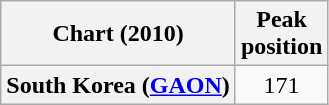<table class="wikitable plainrowheaders" style="text-align:center">
<tr>
<th>Chart (2010)</th>
<th>Peak<br>position</th>
</tr>
<tr>
<th scope="row">South Korea (<a href='#'>GAON</a>)</th>
<td>171</td>
</tr>
</table>
